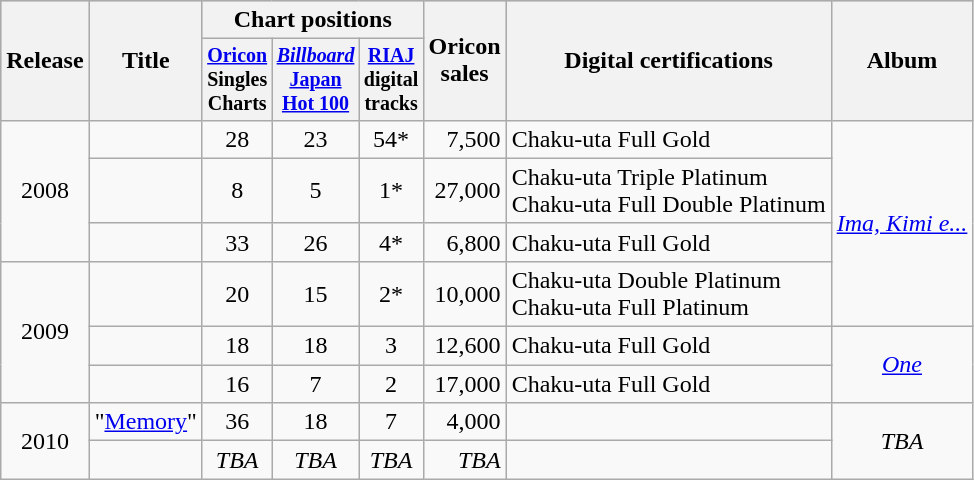<table class="wikitable" style="text-align:center">
<tr bgcolor="#CCCCCC">
<th rowspan="2">Release</th>
<th rowspan="2">Title</th>
<th colspan="3">Chart positions</th>
<th rowspan="2">Oricon<br>sales<br></th>
<th rowspan="2">Digital certifications</th>
<th rowspan="2">Album</th>
</tr>
<tr style="font-size:smaller;">
<th width="35"><a href='#'>Oricon</a> Singles Charts<br></th>
<th width="35"><em><a href='#'>Billboard</a></em> <a href='#'>Japan Hot 100</a><br></th>
<th width="35"><a href='#'>RIAJ</a> digital tracks<br></th>
</tr>
<tr>
<td rowspan="3">2008</td>
<td align="left"></td>
<td>28</td>
<td>23</td>
<td>54*</td>
<td align="right">7,500</td>
<td align="left">Chaku-uta Full Gold</td>
<td rowspan="4"><em><a href='#'>Ima, Kimi e...</a></em></td>
</tr>
<tr>
<td align="left"></td>
<td>8</td>
<td>5</td>
<td>1*</td>
<td align="right">27,000</td>
<td align="left">Chaku-uta Triple Platinum<br>Chaku-uta Full Double Platinum</td>
</tr>
<tr>
<td align="left"></td>
<td>33</td>
<td>26</td>
<td>4*</td>
<td align="right">6,800</td>
<td align="left">Chaku-uta Full Gold</td>
</tr>
<tr>
<td rowspan="3">2009</td>
<td align="left"></td>
<td>20</td>
<td>15</td>
<td>2*</td>
<td align="right">10,000</td>
<td align="left">Chaku-uta Double Platinum<br>Chaku-uta Full Platinum</td>
</tr>
<tr>
<td align="left"></td>
<td>18</td>
<td>18</td>
<td>3</td>
<td align="right">12,600</td>
<td align="left">Chaku-uta Full Gold</td>
<td rowspan="2"><em><a href='#'>One</a></em></td>
</tr>
<tr>
<td align="left"></td>
<td>16</td>
<td>7</td>
<td>2</td>
<td align="right">17,000</td>
<td align="left">Chaku-uta Full Gold</td>
</tr>
<tr>
<td rowspan="2">2010</td>
<td align="left">"<a href='#'>Memory</a>"</td>
<td>36</td>
<td>18</td>
<td>7</td>
<td align="right">4,000</td>
<td align="left"></td>
<td rowspan="2"><em>TBA</em></td>
</tr>
<tr>
<td align="left"></td>
<td><em>TBA</em></td>
<td><em>TBA</em></td>
<td><em>TBA</em></td>
<td align="right"><em>TBA</em></td>
<td align="left"></td>
</tr>
</table>
